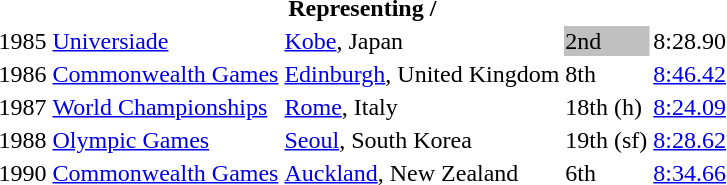<table>
<tr>
<th colspan=5>Representing  / </th>
</tr>
<tr>
<td>1985</td>
<td><a href='#'>Universiade</a></td>
<td><a href='#'>Kobe</a>, Japan</td>
<td bgcolor=silver>2nd</td>
<td>8:28.90</td>
</tr>
<tr>
<td>1986</td>
<td><a href='#'>Commonwealth Games</a></td>
<td><a href='#'>Edinburgh</a>, United Kingdom</td>
<td>8th</td>
<td><a href='#'>8:46.42</a></td>
</tr>
<tr>
<td>1987</td>
<td><a href='#'>World Championships</a></td>
<td><a href='#'>Rome</a>, Italy</td>
<td>18th (h)</td>
<td><a href='#'>8:24.09</a></td>
</tr>
<tr>
<td>1988</td>
<td><a href='#'>Olympic Games</a></td>
<td><a href='#'>Seoul</a>, South Korea</td>
<td>19th (sf)</td>
<td><a href='#'>8:28.62</a></td>
</tr>
<tr>
<td>1990</td>
<td><a href='#'>Commonwealth Games</a></td>
<td><a href='#'>Auckland</a>, New Zealand</td>
<td>6th</td>
<td><a href='#'>8:34.66</a></td>
</tr>
</table>
